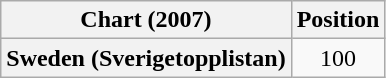<table class="wikitable plainrowheaders">
<tr>
<th>Chart (2007)</th>
<th>Position</th>
</tr>
<tr>
<th scope="row">Sweden (Sverigetopplistan)</th>
<td style="text-align:center;">100</td>
</tr>
</table>
